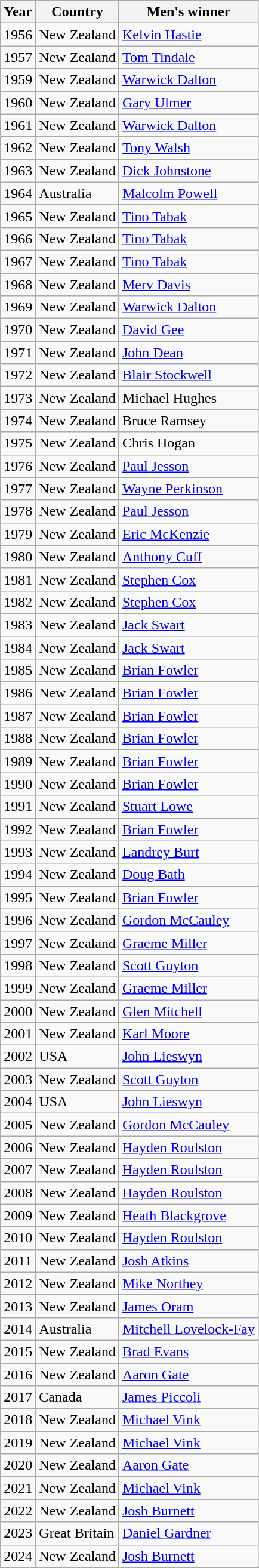<table class="wikitable plainrowheaders sortable">
<tr>
<th>Year</th>
<th>Country</th>
<th>Men's winner</th>
</tr>
<tr>
<td>1956</td>
<td> New Zealand</td>
<td><a href='#'>Kelvin Hastie</a></td>
</tr>
<tr>
<td>1957</td>
<td> New Zealand</td>
<td><a href='#'>Tom Tindale</a></td>
</tr>
<tr>
<td>1959</td>
<td> New Zealand</td>
<td><a href='#'>Warwick Dalton</a></td>
</tr>
<tr>
<td>1960</td>
<td> New Zealand</td>
<td><a href='#'>Gary Ulmer</a></td>
</tr>
<tr>
<td>1961</td>
<td> New Zealand</td>
<td><a href='#'>Warwick Dalton</a></td>
</tr>
<tr>
<td>1962</td>
<td> New Zealand</td>
<td><a href='#'>Tony Walsh</a></td>
</tr>
<tr>
<td>1963</td>
<td> New Zealand</td>
<td><a href='#'>Dick Johnstone</a></td>
</tr>
<tr>
<td>1964</td>
<td> Australia</td>
<td><a href='#'>Malcolm Powell</a></td>
</tr>
<tr>
<td>1965</td>
<td> New Zealand</td>
<td><a href='#'>Tino Tabak</a></td>
</tr>
<tr>
<td>1966</td>
<td> New Zealand</td>
<td><a href='#'>Tino Tabak</a></td>
</tr>
<tr>
<td>1967</td>
<td> New Zealand</td>
<td><a href='#'>Tino Tabak</a></td>
</tr>
<tr>
<td>1968</td>
<td> New Zealand</td>
<td><a href='#'>Merv Davis</a></td>
</tr>
<tr>
<td>1969</td>
<td> New Zealand</td>
<td><a href='#'>Warwick Dalton</a></td>
</tr>
<tr>
<td>1970</td>
<td> New Zealand</td>
<td><a href='#'>David Gee</a></td>
</tr>
<tr>
<td>1971</td>
<td> New Zealand</td>
<td><a href='#'>John Dean</a></td>
</tr>
<tr>
<td>1972</td>
<td> New Zealand</td>
<td><a href='#'>Blair Stockwell</a></td>
</tr>
<tr>
<td>1973</td>
<td> New Zealand</td>
<td>Michael Hughes</td>
</tr>
<tr>
<td>1974</td>
<td> New Zealand</td>
<td>Bruce Ramsey</td>
</tr>
<tr>
<td>1975</td>
<td> New Zealand</td>
<td>Chris Hogan</td>
</tr>
<tr>
<td>1976</td>
<td> New Zealand</td>
<td><a href='#'>Paul Jesson</a></td>
</tr>
<tr>
<td>1977</td>
<td> New Zealand</td>
<td><a href='#'>Wayne Perkinson</a></td>
</tr>
<tr>
<td>1978</td>
<td> New Zealand</td>
<td><a href='#'>Paul Jesson</a></td>
</tr>
<tr>
<td>1979</td>
<td> New Zealand</td>
<td><a href='#'>Eric McKenzie</a></td>
</tr>
<tr>
<td>1980</td>
<td> New Zealand</td>
<td><a href='#'>Anthony Cuff</a></td>
</tr>
<tr>
<td>1981</td>
<td> New Zealand</td>
<td><a href='#'>Stephen Cox</a></td>
</tr>
<tr>
<td>1982</td>
<td> New Zealand</td>
<td><a href='#'>Stephen Cox</a></td>
</tr>
<tr>
<td>1983</td>
<td> New Zealand</td>
<td><a href='#'>Jack Swart</a></td>
</tr>
<tr>
<td>1984</td>
<td> New Zealand</td>
<td><a href='#'>Jack Swart</a></td>
</tr>
<tr>
<td>1985</td>
<td> New Zealand</td>
<td><a href='#'>Brian Fowler</a></td>
</tr>
<tr>
<td>1986</td>
<td> New Zealand</td>
<td><a href='#'>Brian Fowler</a></td>
</tr>
<tr>
<td>1987</td>
<td> New Zealand</td>
<td><a href='#'>Brian Fowler</a></td>
</tr>
<tr>
<td>1988</td>
<td> New Zealand</td>
<td><a href='#'>Brian Fowler</a></td>
</tr>
<tr>
<td>1989</td>
<td> New Zealand</td>
<td><a href='#'>Brian Fowler</a></td>
</tr>
<tr>
<td>1990</td>
<td> New Zealand</td>
<td><a href='#'>Brian Fowler</a></td>
</tr>
<tr>
<td>1991</td>
<td> New Zealand</td>
<td><a href='#'>Stuart Lowe</a></td>
</tr>
<tr>
<td>1992</td>
<td> New Zealand</td>
<td><a href='#'>Brian Fowler</a></td>
</tr>
<tr>
<td>1993</td>
<td> New Zealand</td>
<td><a href='#'>Landrey Burt</a></td>
</tr>
<tr>
<td>1994</td>
<td> New Zealand</td>
<td><a href='#'>Doug Bath</a></td>
</tr>
<tr>
<td>1995</td>
<td> New Zealand</td>
<td><a href='#'>Brian Fowler</a></td>
</tr>
<tr>
<td>1996</td>
<td> New Zealand</td>
<td><a href='#'>Gordon McCauley</a></td>
</tr>
<tr>
<td>1997</td>
<td>  New Zealand</td>
<td><a href='#'>Graeme Miller</a></td>
</tr>
<tr>
<td>1998</td>
<td> New Zealand</td>
<td><a href='#'>Scott Guyton</a></td>
</tr>
<tr>
<td>1999</td>
<td> New Zealand</td>
<td><a href='#'>Graeme Miller</a></td>
</tr>
<tr>
<td>2000</td>
<td> New Zealand</td>
<td><a href='#'>Glen Mitchell</a></td>
</tr>
<tr>
<td>2001</td>
<td> New Zealand</td>
<td><a href='#'>Karl Moore</a></td>
</tr>
<tr>
<td>2002</td>
<td> USA</td>
<td><a href='#'>John Lieswyn</a></td>
</tr>
<tr>
<td>2003</td>
<td> New Zealand</td>
<td><a href='#'>Scott Guyton</a></td>
</tr>
<tr>
<td>2004</td>
<td> USA</td>
<td><a href='#'>John Lieswyn</a></td>
</tr>
<tr>
<td>2005</td>
<td> New Zealand</td>
<td><a href='#'>Gordon McCauley</a></td>
</tr>
<tr>
<td>2006</td>
<td> New Zealand</td>
<td><a href='#'>Hayden Roulston</a></td>
</tr>
<tr>
<td>2007</td>
<td> New Zealand</td>
<td><a href='#'>Hayden Roulston</a></td>
</tr>
<tr>
<td>2008</td>
<td> New Zealand</td>
<td><a href='#'>Hayden Roulston</a></td>
</tr>
<tr>
<td>2009</td>
<td> New Zealand</td>
<td><a href='#'>Heath Blackgrove</a></td>
</tr>
<tr>
<td>2010</td>
<td> New Zealand</td>
<td><a href='#'>Hayden Roulston</a></td>
</tr>
<tr>
<td>2011</td>
<td> New Zealand</td>
<td><a href='#'>Josh Atkins</a></td>
</tr>
<tr>
<td>2012</td>
<td> New Zealand</td>
<td><a href='#'>Mike Northey</a></td>
</tr>
<tr>
<td>2013</td>
<td> New Zealand</td>
<td><a href='#'>James Oram</a></td>
</tr>
<tr>
<td>2014</td>
<td> Australia</td>
<td><a href='#'>Mitchell Lovelock-Fay</a></td>
</tr>
<tr>
<td>2015</td>
<td> New Zealand</td>
<td><a href='#'>Brad Evans</a></td>
</tr>
<tr>
<td>2016</td>
<td> New Zealand</td>
<td><a href='#'>Aaron Gate</a></td>
</tr>
<tr>
<td>2017</td>
<td> Canada</td>
<td><a href='#'>James Piccoli</a></td>
</tr>
<tr>
<td>2018</td>
<td> New Zealand</td>
<td><a href='#'>Michael Vink</a></td>
</tr>
<tr>
<td>2019</td>
<td> New Zealand</td>
<td><a href='#'>Michael Vink</a></td>
</tr>
<tr>
<td>2020</td>
<td> New Zealand</td>
<td><a href='#'>Aaron Gate</a></td>
</tr>
<tr>
<td>2021</td>
<td> New Zealand</td>
<td><a href='#'>Michael Vink</a></td>
</tr>
<tr>
<td>2022</td>
<td> New Zealand</td>
<td><a href='#'>Josh Burnett</a></td>
</tr>
<tr>
<td>2023</td>
<td> Great Britain</td>
<td><a href='#'>Daniel Gardner</a></td>
</tr>
<tr>
<td>2024</td>
<td> New Zealand</td>
<td><a href='#'>Josh Burnett</a></td>
</tr>
<tr>
</tr>
</table>
